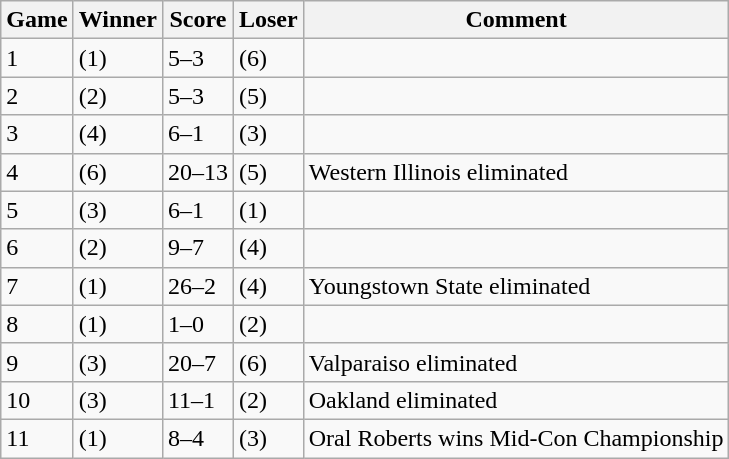<table class=wikitable>
<tr>
<th>Game</th>
<th>Winner</th>
<th>Score</th>
<th>Loser</th>
<th>Comment</th>
</tr>
<tr>
<td>1</td>
<td>(1) </td>
<td>5–3</td>
<td>(6) </td>
<td></td>
</tr>
<tr>
<td>2</td>
<td>(2) </td>
<td>5–3</td>
<td>(5) </td>
<td></td>
</tr>
<tr>
<td>3</td>
<td>(4) </td>
<td>6–1</td>
<td>(3) </td>
<td></td>
</tr>
<tr>
<td>4</td>
<td>(6) </td>
<td>20–13</td>
<td>(5) </td>
<td>Western Illinois eliminated</td>
</tr>
<tr>
<td>5</td>
<td>(3) </td>
<td>6–1</td>
<td>(1) </td>
<td></td>
</tr>
<tr>
<td>6</td>
<td>(2) </td>
<td>9–7</td>
<td>(4) </td>
<td></td>
</tr>
<tr>
<td>7</td>
<td>(1) </td>
<td>26–2</td>
<td>(4) </td>
<td>Youngstown State eliminated</td>
</tr>
<tr>
<td>8</td>
<td>(1) </td>
<td>1–0</td>
<td>(2) </td>
<td></td>
</tr>
<tr>
<td>9</td>
<td>(3) </td>
<td>20–7</td>
<td>(6) </td>
<td>Valparaiso eliminated</td>
</tr>
<tr>
<td>10</td>
<td>(3) </td>
<td>11–1</td>
<td>(2) </td>
<td>Oakland eliminated</td>
</tr>
<tr>
<td>11</td>
<td>(1) </td>
<td>8–4</td>
<td>(3) </td>
<td>Oral Roberts wins Mid-Con Championship</td>
</tr>
</table>
